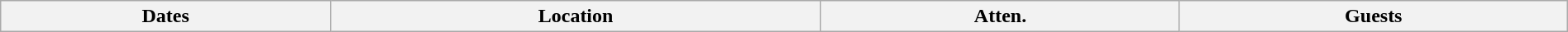<table class="wikitable" width="100%">
<tr>
<th>Dates</th>
<th>Location</th>
<th>Atten.</th>
<th>Guests<br>








</th>
</tr>
</table>
